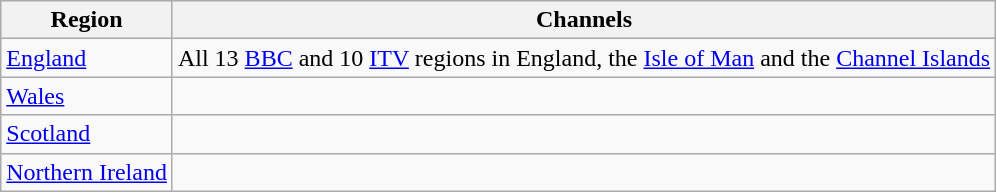<table class="wikitable sortable plainrowheaders">
<tr>
<th>Region</th>
<th>Channels</th>
</tr>
<tr>
<td><a href='#'>England</a></td>
<td>All 13 <a href='#'>BBC</a> and 10 <a href='#'>ITV</a> regions in England, the <a href='#'>Isle of Man</a> and the <a href='#'>Channel Islands</a></td>
</tr>
<tr>
<td><a href='#'>Wales</a></td>
<td></td>
</tr>
<tr>
<td><a href='#'>Scotland</a></td>
<td></td>
</tr>
<tr>
<td><a href='#'>Northern Ireland</a></td>
<td></td>
</tr>
</table>
